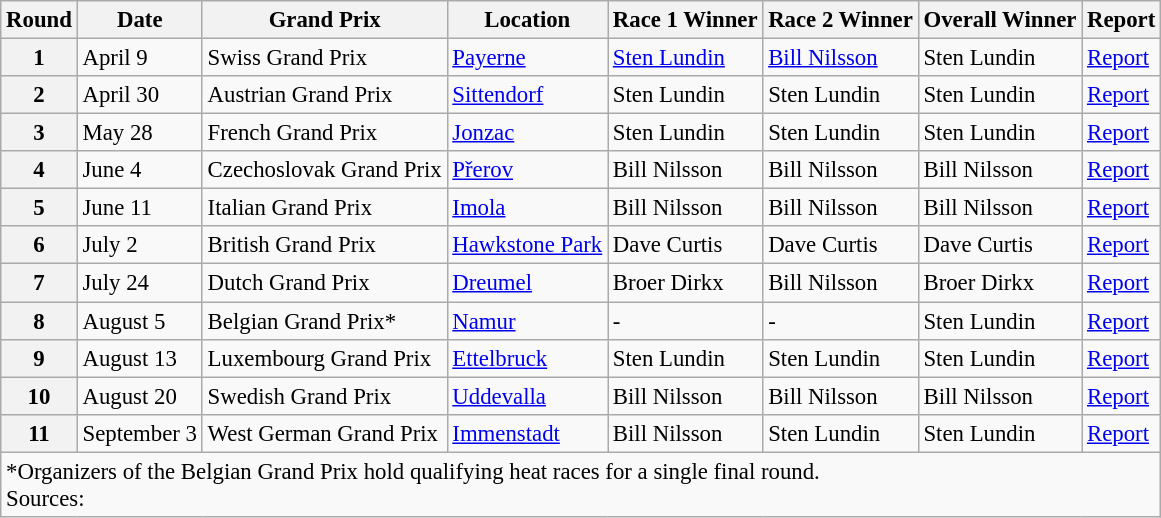<table class="wikitable" style="font-size: 95%;">
<tr>
<th align=center>Round</th>
<th align=center>Date</th>
<th align=center>Grand Prix</th>
<th align=center>Location</th>
<th align=center>Race 1 Winner</th>
<th align=center>Race 2 Winner</th>
<th align=center>Overall Winner</th>
<th align=center>Report</th>
</tr>
<tr>
<th>1</th>
<td>April 9</td>
<td> Swiss Grand Prix</td>
<td><a href='#'>Payerne</a></td>
<td> <a href='#'>Sten Lundin</a></td>
<td> <a href='#'>Bill Nilsson</a></td>
<td> Sten Lundin</td>
<td><a href='#'>Report</a></td>
</tr>
<tr>
<th>2</th>
<td>April 30</td>
<td> Austrian Grand Prix</td>
<td><a href='#'>Sittendorf</a></td>
<td> Sten Lundin</td>
<td> Sten Lundin</td>
<td> Sten Lundin</td>
<td><a href='#'>Report</a></td>
</tr>
<tr>
<th>3</th>
<td>May 28</td>
<td> French Grand Prix</td>
<td><a href='#'>Jonzac</a></td>
<td> Sten Lundin</td>
<td> Sten Lundin</td>
<td> Sten Lundin</td>
<td><a href='#'>Report</a></td>
</tr>
<tr>
<th>4</th>
<td>June 4</td>
<td> Czechoslovak Grand Prix</td>
<td><a href='#'>Přerov</a></td>
<td> Bill Nilsson</td>
<td> Bill Nilsson</td>
<td> Bill Nilsson</td>
<td><a href='#'>Report</a></td>
</tr>
<tr>
<th>5</th>
<td>June 11</td>
<td> Italian Grand Prix</td>
<td><a href='#'>Imola</a></td>
<td> Bill Nilsson</td>
<td> Bill Nilsson</td>
<td> Bill Nilsson</td>
<td><a href='#'>Report</a></td>
</tr>
<tr>
<th>6</th>
<td>July 2</td>
<td> British Grand Prix</td>
<td><a href='#'>Hawkstone Park</a></td>
<td> Dave Curtis</td>
<td> Dave Curtis</td>
<td> Dave Curtis</td>
<td><a href='#'>Report</a></td>
</tr>
<tr>
<th>7</th>
<td>July 24</td>
<td> Dutch Grand Prix</td>
<td><a href='#'>Dreumel</a></td>
<td> Broer Dirkx</td>
<td> Bill Nilsson</td>
<td> Broer Dirkx</td>
<td><a href='#'>Report</a></td>
</tr>
<tr>
<th>8</th>
<td>August 5</td>
<td> Belgian Grand Prix*</td>
<td><a href='#'>Namur</a></td>
<td>-</td>
<td>-</td>
<td> Sten Lundin</td>
<td><a href='#'>Report</a></td>
</tr>
<tr>
<th>9</th>
<td>August 13</td>
<td> Luxembourg Grand Prix</td>
<td><a href='#'>Ettelbruck</a></td>
<td> Sten Lundin</td>
<td> Sten Lundin</td>
<td> Sten Lundin</td>
<td><a href='#'>Report</a></td>
</tr>
<tr>
<th>10</th>
<td>August 20</td>
<td> Swedish Grand Prix</td>
<td><a href='#'>Uddevalla</a></td>
<td> Bill Nilsson</td>
<td> Bill Nilsson</td>
<td> Bill Nilsson</td>
<td><a href='#'>Report</a></td>
</tr>
<tr>
<th>11</th>
<td>September 3</td>
<td> West German Grand Prix</td>
<td><a href='#'>Immenstadt</a></td>
<td> Bill Nilsson</td>
<td> Sten Lundin</td>
<td> Sten Lundin</td>
<td><a href='#'>Report</a></td>
</tr>
<tr>
<td colspan=8>*Organizers of the Belgian Grand Prix hold qualifying heat races for a single final round.<br>Sources:</td>
</tr>
</table>
